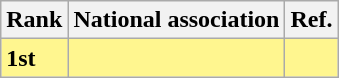<table class="wikitable">
<tr>
<th>Rank</th>
<th>National association</th>
<th>Ref.</th>
</tr>
<tr bgcolor="#FFF68F">
<td><strong>1st</strong></td>
<td><strong></strong></td>
<td></td>
</tr>
</table>
